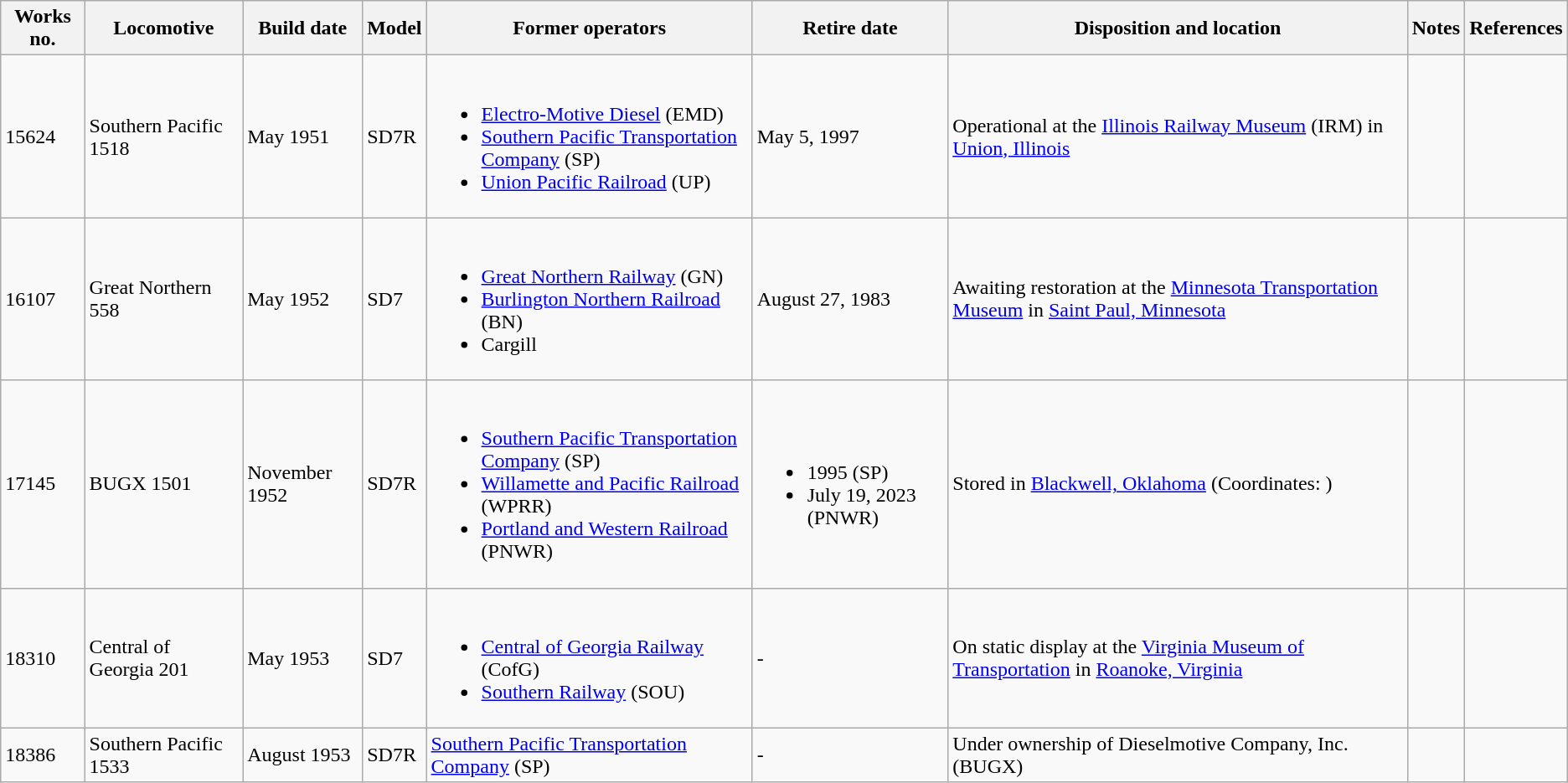<table class="wikitable">
<tr>
<th>Works no.</th>
<th>Locomotive</th>
<th>Build date</th>
<th>Model</th>
<th>Former operators</th>
<th>Retire date</th>
<th>Disposition and location</th>
<th>Notes</th>
<th>References</th>
</tr>
<tr>
<td>15624</td>
<td>Southern Pacific 1518</td>
<td>May 1951</td>
<td>SD7R</td>
<td><br><ul><li><a href='#'>Electro-Motive Diesel</a> (EMD)</li><li><a href='#'>Southern Pacific Transportation Company</a> (SP)</li><li><a href='#'>Union Pacific Railroad</a> (UP)</li></ul></td>
<td>May 5, 1997</td>
<td>Operational at the <a href='#'>Illinois Railway Museum</a> (IRM) in <a href='#'>Union, Illinois</a></td>
<td></td>
<td></td>
</tr>
<tr>
<td>16107</td>
<td>Great Northern 558</td>
<td>May 1952</td>
<td>SD7</td>
<td><br><ul><li><a href='#'>Great Northern Railway</a> (GN)</li><li><a href='#'>Burlington Northern Railroad</a> (BN)</li><li>Cargill</li></ul></td>
<td>August 27, 1983</td>
<td>Awaiting restoration at the <a href='#'>Minnesota Transportation Museum</a> in <a href='#'>Saint Paul, Minnesota</a></td>
<td></td>
<td></td>
</tr>
<tr>
<td>17145</td>
<td>BUGX 1501</td>
<td>November 1952</td>
<td>SD7R</td>
<td><br><ul><li><a href='#'>Southern Pacific Transportation Company</a> (SP)</li><li><a href='#'>Willamette and Pacific Railroad</a> (WPRR)</li><li><a href='#'>Portland and Western Railroad</a> (PNWR)</li></ul></td>
<td><br><ul><li>1995 (SP)</li><li>July 19, 2023 (PNWR)</li></ul></td>
<td>Stored in <a href='#'>Blackwell, Oklahoma</a> (Coordinates: )</td>
<td></td>
<td></td>
</tr>
<tr>
<td>18310</td>
<td>Central of Georgia 201</td>
<td>May 1953</td>
<td>SD7</td>
<td><br><ul><li><a href='#'>Central of Georgia Railway</a> (CofG)</li><li><a href='#'>Southern Railway</a> (SOU)</li></ul></td>
<td>-</td>
<td>On static display at the <a href='#'>Virginia Museum of Transportation</a> in <a href='#'>Roanoke, Virginia</a></td>
<td></td>
<td></td>
</tr>
<tr>
<td>18386</td>
<td>Southern Pacific 1533</td>
<td>August 1953</td>
<td>SD7R</td>
<td><a href='#'>Southern Pacific Transportation Company</a> (SP)</td>
<td>-</td>
<td>Under ownership of Dieselmotive Company, Inc. (BUGX)</td>
<td></td>
<td></td>
</tr>
</table>
